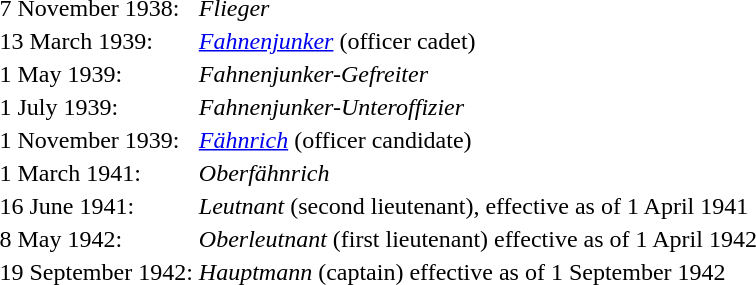<table style="background: transparent;">
<tr>
<td>7 November 1938:</td>
<td><em>Flieger</em></td>
</tr>
<tr>
<td>13 March 1939:</td>
<td><em><a href='#'>Fahnenjunker</a></em> (officer cadet)</td>
</tr>
<tr>
<td>1 May 1939:</td>
<td><em>Fahnenjunker-Gefreiter</em></td>
</tr>
<tr>
<td>1 July 1939:</td>
<td><em>Fahnenjunker-Unteroffizier</em></td>
</tr>
<tr>
<td>1 November 1939:</td>
<td><em><a href='#'>Fähnrich</a></em> (officer candidate)</td>
</tr>
<tr>
<td>1 March 1941:</td>
<td><em>Oberfähnrich</em></td>
</tr>
<tr>
<td>16 June 1941:</td>
<td><em>Leutnant</em> (second lieutenant), effective as of 1 April 1941</td>
</tr>
<tr>
<td>8 May 1942:</td>
<td><em>Oberleutnant</em> (first lieutenant) effective as of 1 April 1942</td>
</tr>
<tr>
<td>19 September 1942:</td>
<td><em>Hauptmann</em> (captain) effective as of 1 September 1942</td>
</tr>
</table>
